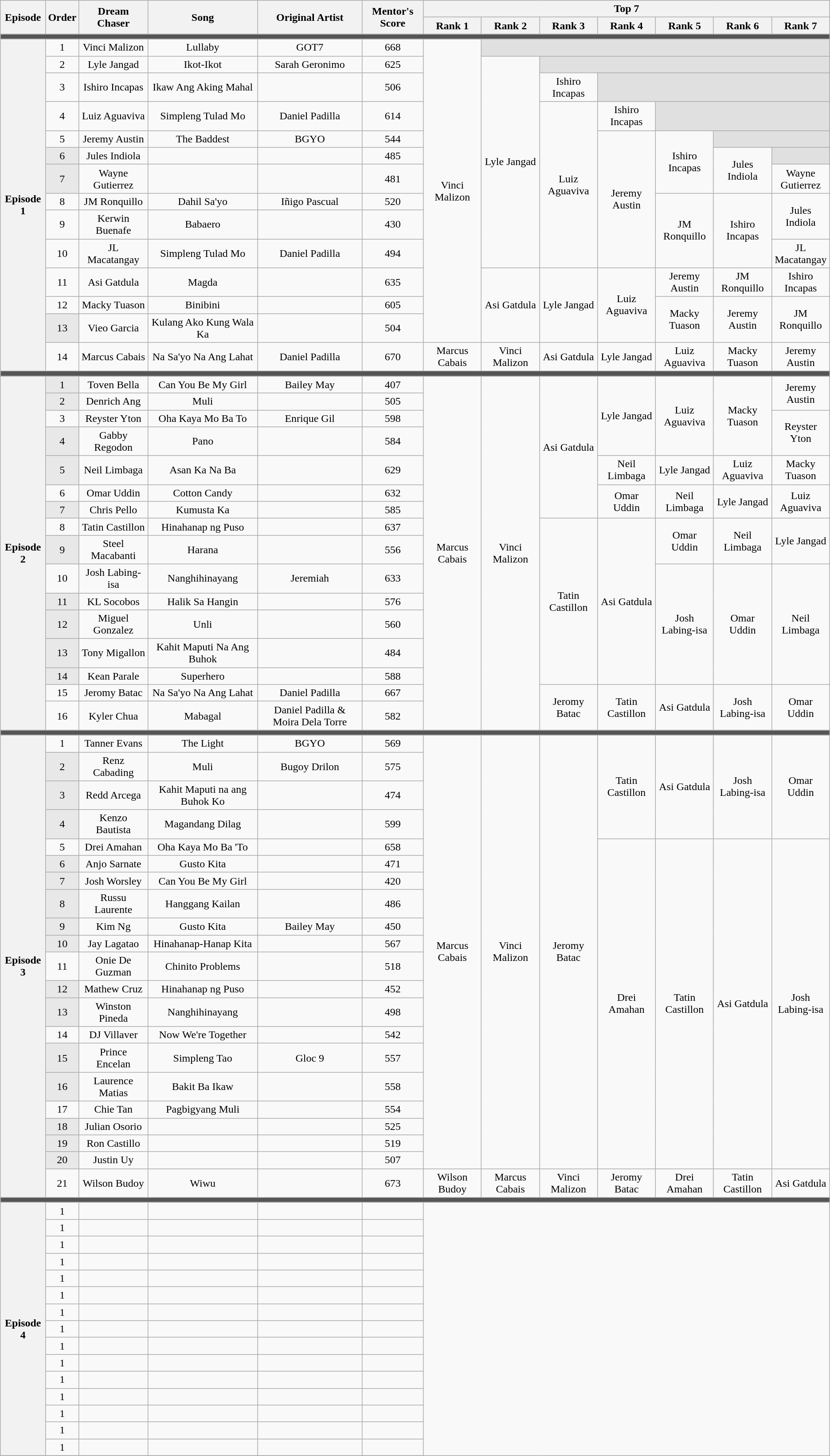<table class="wikitable" style="text-align:center;">
<tr>
<th rowspan="2" scope="col">Episode</th>
<th rowspan="2" scope="col">Order</th>
<th rowspan="2" scope="col">Dream Chaser</th>
<th rowspan="2" scope="col">Song</th>
<th rowspan="2" scope="col">Original Artist</th>
<th rowspan="2" scope="col">Mentor's Score</th>
<th colspan="7">Top 7</th>
</tr>
<tr>
<th style="width:07%">Rank 1</th>
<th style="width:07%">Rank 2</th>
<th style="width:07%">Rank 3</th>
<th style="width:07%">Rank 4</th>
<th style="width:07%">Rank 5</th>
<th style="width:07%">Rank 6</th>
<th style="width:07%">Rank 7</th>
</tr>
<tr>
<td colspan="14" style="background:#555"></td>
</tr>
<tr>
<th rowspan="14">Episode 1 <br> </th>
<td>1</td>
<td>Vinci Malizon</td>
<td>Lullaby</td>
<td>GOT7</td>
<td>668</td>
<td rowspan="13">Vinci Malizon</td>
<td colspan="6" style="background:#e0e0e0"></td>
</tr>
<tr>
<td>2</td>
<td>Lyle Jangad</td>
<td>Ikot-Ikot</td>
<td>Sarah Geronimo</td>
<td>625</td>
<td rowspan="9">Lyle Jangad</td>
<td colspan="5" style="background:#e0e0e0"></td>
</tr>
<tr>
<td>3</td>
<td>Ishiro Incapas</td>
<td>Ikaw Ang Aking Mahal</td>
<td></td>
<td>506</td>
<td>Ishiro Incapas</td>
<td colspan="4" style="background:#e0e0e0"></td>
</tr>
<tr>
<td>4</td>
<td>Luiz Aguaviva</td>
<td>Simpleng Tulad Mo</td>
<td>Daniel Padilla</td>
<td>614</td>
<td rowspan="7">Luiz Aguaviva</td>
<td>Ishiro Incapas</td>
<td colspan="3" style="background:#e0e0e0"></td>
</tr>
<tr>
<td>5</td>
<td>Jeremy Austin</td>
<td>The Baddest</td>
<td>BGYO</td>
<td>544</td>
<td rowspan="6">Jeremy Austin</td>
<td rowspan="3">Ishiro Incapas</td>
<td colspan="2" style="background:#e0e0e0"></td>
</tr>
<tr>
<td style="background:#e8e8e8">6</td>
<td>Jules Indiola</td>
<td></td>
<td></td>
<td>485</td>
<td rowspan="2">Jules Indiola</td>
<td style="background:#e0e0e0"></td>
</tr>
<tr>
<td style="background:#e8e8e8">7</td>
<td>Wayne Gutierrez</td>
<td></td>
<td></td>
<td>481</td>
<td>Wayne Gutierrez</td>
</tr>
<tr>
<td>8</td>
<td>JM Ronquillo</td>
<td>Dahil Sa'yo</td>
<td>Iñigo Pascual</td>
<td>520</td>
<td rowspan="3">JM Ronquillo</td>
<td rowspan="3">Ishiro Incapas</td>
<td rowspan="2">Jules Indiola</td>
</tr>
<tr>
<td>9</td>
<td>Kerwin Buenafe</td>
<td>Babaero</td>
<td></td>
<td>430</td>
</tr>
<tr>
<td>10</td>
<td>JL Macatangay</td>
<td>Simpleng Tulad Mo</td>
<td>Daniel Padilla</td>
<td>494</td>
<td>JL Macatangay</td>
</tr>
<tr>
<td>11</td>
<td>Asi Gatdula</td>
<td>Magda</td>
<td></td>
<td>635</td>
<td rowspan="3">Asi Gatdula</td>
<td rowspan="3">Lyle Jangad</td>
<td rowspan="3">Luiz Aguaviva</td>
<td>Jeremy Austin</td>
<td>JM Ronquillo</td>
<td>Ishiro Incapas</td>
</tr>
<tr>
<td>12</td>
<td>Macky Tuason</td>
<td>Binibini</td>
<td></td>
<td>605</td>
<td rowspan="2">Macky Tuason</td>
<td rowspan="2">Jeremy Austin</td>
<td rowspan="2">JM Ronquillo</td>
</tr>
<tr>
<td style="background:#e8e8e8">13</td>
<td>Vieo Garcia</td>
<td>Kulang Ako Kung Wala Ka</td>
<td></td>
<td>504</td>
</tr>
<tr>
<td>14</td>
<td>Marcus Cabais</td>
<td>Na Sa'yo Na Ang Lahat</td>
<td>Daniel Padilla</td>
<td>670</td>
<td>Marcus Cabais</td>
<td>Vinci Malizon</td>
<td>Asi Gatdula</td>
<td>Lyle Jangad</td>
<td>Luiz Aguaviva</td>
<td>Macky Tuason</td>
<td>Jeremy Austin</td>
</tr>
<tr>
<td colspan="14" style="background:#555"></td>
</tr>
<tr>
<th rowspan="16">Episode 2 <br> </th>
<td style="background:#e8e8e8">1</td>
<td>Toven Bella</td>
<td>Can You Be My Girl</td>
<td>Bailey May</td>
<td>407</td>
<td rowspan="16">Marcus Cabais</td>
<td rowspan="16">Vinci Malizon</td>
<td rowspan="7">Asi Gatdula</td>
<td rowspan="4">Lyle Jangad</td>
<td rowspan="4">Luiz Aguaviva</td>
<td rowspan="4">Macky Tuason</td>
<td rowspan="2">Jeremy Austin</td>
</tr>
<tr>
<td style="background:#e8e8e8">2</td>
<td>Denrich Ang</td>
<td>Muli</td>
<td></td>
<td>505</td>
</tr>
<tr>
<td>3</td>
<td>Reyster Yton</td>
<td>Oha Kaya Mo Ba To</td>
<td>Enrique Gil</td>
<td>598</td>
<td rowspan="2">Reyster Yton</td>
</tr>
<tr>
<td style="background:#e8e8e8">4</td>
<td>Gabby Regodon</td>
<td>Pano</td>
<td></td>
<td>584</td>
</tr>
<tr>
<td style="background:#e8e8e8">5</td>
<td>Neil Limbaga</td>
<td>Asan Ka Na Ba</td>
<td></td>
<td>629</td>
<td>Neil Limbaga</td>
<td rowspan="1">Lyle Jangad</td>
<td rowspan="1">Luiz Aguaviva</td>
<td rowspan="1">Macky Tuason</td>
</tr>
<tr>
<td>6</td>
<td>Omar Uddin</td>
<td>Cotton Candy</td>
<td></td>
<td>632</td>
<td rowspan="2">Omar Uddin</td>
<td rowspan="2">Neil Limbaga</td>
<td rowspan="2">Lyle Jangad</td>
<td rowspan="2">Luiz Aguaviva</td>
</tr>
<tr>
<td style="background:#e8e8e8">7</td>
<td>Chris Pello</td>
<td>Kumusta Ka</td>
<td></td>
<td>585</td>
</tr>
<tr>
<td>8</td>
<td>Tatin Castillon</td>
<td>Hinahanap ng Puso</td>
<td></td>
<td>637</td>
<td rowspan="7">Tatin Castillon</td>
<td rowspan="7">Asi Gatdula</td>
<td rowspan="2">Omar Uddin</td>
<td rowspan="2">Neil Limbaga</td>
<td rowspan="2">Lyle Jangad</td>
</tr>
<tr>
<td style="background:#e8e8e8">9</td>
<td>Steel Macabanti</td>
<td>Harana</td>
<td></td>
<td>556</td>
</tr>
<tr>
<td>10</td>
<td>Josh Labing-isa</td>
<td>Nanghihinayang</td>
<td>Jeremiah</td>
<td>633</td>
<td rowspan="5">Josh Labing-isa</td>
<td rowspan="5">Omar Uddin</td>
<td rowspan="5">Neil Limbaga</td>
</tr>
<tr>
<td style="background:#e8e8e8">11</td>
<td>KL Socobos</td>
<td>Halik Sa Hangin</td>
<td></td>
<td>576</td>
</tr>
<tr>
<td style="background:#e8e8e8">12</td>
<td>Miguel Gonzalez</td>
<td>Unli</td>
<td></td>
<td>560</td>
</tr>
<tr>
<td style="background:#e8e8e8">13</td>
<td>Tony Migallon</td>
<td>Kahit Maputi Na Ang Buhok</td>
<td></td>
<td>484</td>
</tr>
<tr>
<td style="background:#e8e8e8">14</td>
<td>Kean Parale</td>
<td>Superhero</td>
<td></td>
<td>588</td>
</tr>
<tr>
<td>15</td>
<td>Jeromy Batac</td>
<td>Na Sa'yo Na Ang Lahat</td>
<td>Daniel Padilla</td>
<td>667</td>
<td rowspan="2">Jeromy Batac</td>
<td rowspan="2">Tatin Castillon</td>
<td rowspan="2">Asi Gatdula</td>
<td rowspan="2">Josh Labing-isa</td>
<td rowspan="2">Omar Uddin</td>
</tr>
<tr>
<td>16</td>
<td>Kyler Chua</td>
<td>Mabagal</td>
<td>Daniel Padilla & Moira Dela Torre</td>
<td>582</td>
</tr>
<tr>
<td colspan="14" style="background:#555"></td>
</tr>
<tr>
<th rowspan="21">Episode 3 <br> </th>
<td>1</td>
<td>Tanner Evans</td>
<td>The Light</td>
<td>BGYO</td>
<td>569</td>
<td rowspan="20">Marcus Cabais</td>
<td rowspan="20">Vinci Malizon</td>
<td rowspan="20">Jeromy Batac</td>
<td rowspan="4">Tatin Castillon</td>
<td rowspan="4">Asi Gatdula</td>
<td rowspan="4">Josh Labing-isa</td>
<td rowspan="4">Omar Uddin</td>
</tr>
<tr>
<td style="background:#e8e8e8">2</td>
<td>Renz Cabading</td>
<td>Muli</td>
<td>Bugoy Drilon</td>
<td>575</td>
</tr>
<tr>
<td style="background:#e8e8e8">3</td>
<td>Redd Arcega</td>
<td>Kahit Maputi na ang Buhok Ko</td>
<td></td>
<td>474</td>
</tr>
<tr>
<td style="background:#e8e8e8">4</td>
<td>Kenzo Bautista</td>
<td>Magandang Dilag</td>
<td></td>
<td>599</td>
</tr>
<tr>
<td>5</td>
<td>Drei Amahan</td>
<td>Oha Kaya Mo Ba 'To</td>
<td></td>
<td>658</td>
<td rowspan="16">Drei Amahan</td>
<td rowspan="16">Tatin Castillon</td>
<td rowspan="16">Asi Gatdula</td>
<td rowspan="16">Josh Labing-isa</td>
</tr>
<tr>
<td style="background:#e8e8e8">6</td>
<td>Anjo Sarnate</td>
<td>Gusto Kita</td>
<td></td>
<td>471</td>
</tr>
<tr>
<td style="background:#e8e8e8">7</td>
<td>Josh Worsley</td>
<td>Can You Be My Girl</td>
<td></td>
<td>420</td>
</tr>
<tr>
<td style="background:#e8e8e8">8</td>
<td>Russu Laurente</td>
<td>Hanggang Kailan</td>
<td></td>
<td>486</td>
</tr>
<tr>
<td style="background:#e8e8e8">9</td>
<td>Kim Ng</td>
<td>Gusto Kita</td>
<td>Bailey May</td>
<td>450</td>
</tr>
<tr>
<td style="background:#e8e8e8">10</td>
<td>Jay Lagatao</td>
<td>Hinahanap-Hanap Kita</td>
<td></td>
<td>567</td>
</tr>
<tr>
<td>11</td>
<td>Onie De Guzman</td>
<td>Chinito Problems</td>
<td></td>
<td>518</td>
</tr>
<tr>
<td style="background:#e8e8e8">12</td>
<td>Mathew Cruz</td>
<td>Hinahanap ng Puso</td>
<td></td>
<td>452</td>
</tr>
<tr>
<td style="background:#e8e8e8">13</td>
<td>Winston Pineda</td>
<td>Nanghihinayang</td>
<td></td>
<td>498</td>
</tr>
<tr>
<td>14</td>
<td>DJ Villaver</td>
<td>Now We're Together</td>
<td></td>
<td>542</td>
</tr>
<tr>
<td style="background:#e8e8e8">15</td>
<td>Prince Encelan</td>
<td>Simpleng Tao</td>
<td>Gloc 9</td>
<td>557</td>
</tr>
<tr>
<td style="background:#e8e8e8">16</td>
<td>Laurence Matias</td>
<td>Bakit Ba Ikaw</td>
<td></td>
<td>558</td>
</tr>
<tr>
<td>17</td>
<td>Chie Tan</td>
<td>Pagbigyang Muli</td>
<td></td>
<td>554</td>
</tr>
<tr>
<td style="background:#e8e8e8">18</td>
<td>Julian Osorio</td>
<td></td>
<td></td>
<td>525</td>
</tr>
<tr>
<td style="background:#e8e8e8">19</td>
<td>Ron Castillo</td>
<td></td>
<td></td>
<td>519</td>
</tr>
<tr>
<td style="background:#e8e8e8">20</td>
<td>Justin Uy</td>
<td></td>
<td></td>
<td>507</td>
</tr>
<tr>
<td>21</td>
<td>Wilson Budoy</td>
<td>Wiwu</td>
<td></td>
<td>673</td>
<td>Wilson Budoy</td>
<td>Marcus Cabais</td>
<td>Vinci Malizon</td>
<td>Jeromy Batac</td>
<td>Drei Amahan</td>
<td>Tatin Castillon</td>
<td>Asi Gatdula</td>
</tr>
<tr>
<td colspan="14" style="background:#555"></td>
</tr>
<tr>
<th rowspan="15">Episode 4 <br> </th>
<td>1</td>
<td></td>
<td></td>
<td></td>
<td></td>
</tr>
<tr>
<td>1</td>
<td></td>
<td></td>
<td></td>
<td></td>
</tr>
<tr>
<td>1</td>
<td></td>
<td></td>
<td></td>
<td></td>
</tr>
<tr>
<td>1</td>
<td></td>
<td></td>
<td></td>
<td></td>
</tr>
<tr>
<td>1</td>
<td></td>
<td></td>
<td></td>
<td></td>
</tr>
<tr>
<td>1</td>
<td></td>
<td></td>
<td></td>
<td></td>
</tr>
<tr>
<td>1</td>
<td></td>
<td></td>
<td></td>
<td></td>
</tr>
<tr>
<td>1</td>
<td></td>
<td></td>
<td></td>
<td></td>
</tr>
<tr>
<td>1</td>
<td></td>
<td></td>
<td></td>
<td></td>
</tr>
<tr>
<td>1</td>
<td></td>
<td></td>
<td></td>
<td></td>
</tr>
<tr>
<td>1</td>
<td></td>
<td></td>
<td></td>
<td></td>
</tr>
<tr>
<td>1</td>
<td></td>
<td></td>
<td></td>
<td></td>
</tr>
<tr>
<td>1</td>
<td></td>
<td></td>
<td></td>
<td></td>
</tr>
<tr>
<td>1</td>
<td></td>
<td></td>
<td></td>
<td></td>
</tr>
<tr>
<td>1</td>
<td></td>
<td></td>
<td></td>
<td></td>
</tr>
<tr>
</tr>
</table>
